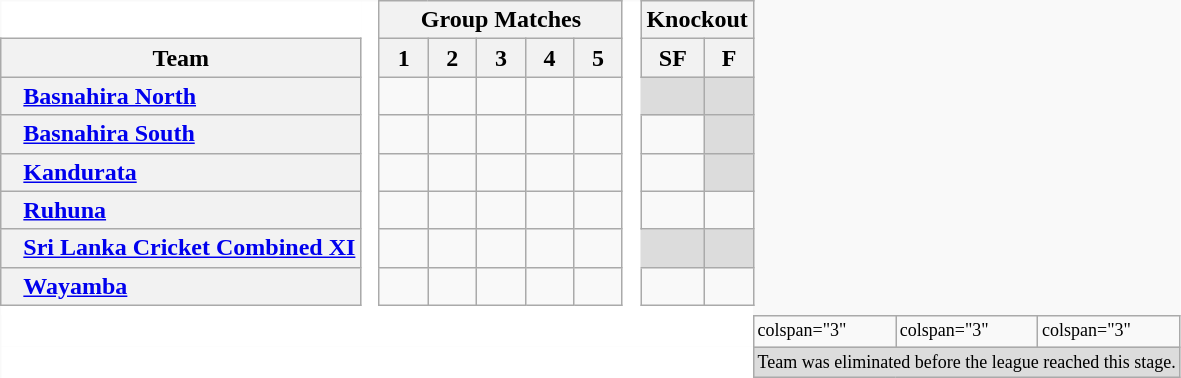<table class="wikitable" style="border:none">
<tr>
<td colspan="2" style="background:white; border:none"></td>
<td rowspan="8"  style="width:5px;; border:none; background:white;"></td>
<th colspan="5"><span>Group Matches</span></th>
<td rowspan="8"  style="width:5px;; border:none; background:white;"></td>
<th colspan="2"><span>Knockout</span></th>
</tr>
<tr>
<th colspan="2" style="width:210px; vertical-align:center;">Team</th>
<th width=25>1</th>
<th width=25>2</th>
<th width=25>3</th>
<th width=25>4</th>
<th width=25>5</th>
<th><span>SF</span></th>
<th width=25><span>F</span></th>
</tr>
<tr>
<th style="width:5px; border-right:none"></th>
<th style="text-align:left; border-left:none"><a href='#'>Basnahira North</a></th>
<td></td>
<td></td>
<td></td>
<td></td>
<td></td>
<td style="background:#dcdcdc; border-left:none"></td>
<td style="background:#dcdcdc; border-left:none"></td>
</tr>
<tr>
<th style="width:5px; border-right:none"></th>
<th style="text-align:left; border-left:none"><a href='#'>Basnahira South</a></th>
<td></td>
<td></td>
<td></td>
<td></td>
<td></td>
<td></td>
<td style="background:#dcdcdc; border-left:none"></td>
</tr>
<tr>
<th style="width:5px; border-right:none"></th>
<th style="text-align:left; border-left:none"><a href='#'>Kandurata</a></th>
<td></td>
<td></td>
<td></td>
<td></td>
<td></td>
<td></td>
<td style="background:#dcdcdc; border-left:none"></td>
</tr>
<tr>
<th style="width:5px; border-right:none"></th>
<th style="text-align:left; border-left:none"><a href='#'>Ruhuna</a></th>
<td></td>
<td></td>
<td></td>
<td></td>
<td></td>
<td></td>
<td></td>
</tr>
<tr>
<th style="width:5px; border-right:none"></th>
<th style="text-align:left; border-left:none"><a href='#'>Sri Lanka Cricket Combined XI</a></th>
<td></td>
<td></td>
<td></td>
<td></td>
<td></td>
<td style="background:#dcdcdc; border-left:none"></td>
<td style="background:#dcdcdc; border-left:none"></td>
</tr>
<tr>
<th style="width:5px; border-right:none"></th>
<th style="text-align:left; border-left:none"><a href='#'>Wayamba</a></th>
<td></td>
<td></td>
<td></td>
<td></td>
<td></td>
<td></td>
<td></td>
</tr>
<tr style="background:white; background:white;">
<td colspan="2" style="background:white; border:none"></td>
<td style="background:white; border:none;"></td>
<td colspan="5" style="background:white; border:none"></td>
<td style="background:white; border:none;"></td>
<td colspan="2" style="background:white; border:none"></td>
</tr>
<tr style="font-size:75%">
<td colspan="11" style="background:white; border:none; vertical-align:center"><br></td>
<td>colspan="3" </td>
<td>colspan="3" </td>
<td>colspan="3" </td>
</tr>
<tr style="font-size:75%">
<td colspan="11" style="background:white; border:none; vertical-align:top"><br></td>
<td colspan="9" style="background:#dcdcdc; text-align:center; vertical-align:center">Team was eliminated before the league reached this stage.</td>
</tr>
</table>
